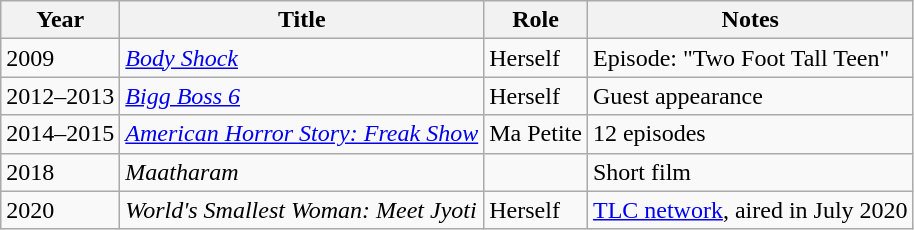<table class="wikitable sortable">
<tr>
<th>Year</th>
<th>Title</th>
<th>Role</th>
<th>Notes</th>
</tr>
<tr>
<td>2009</td>
<td><em><a href='#'>Body Shock</a></em></td>
<td>Herself</td>
<td>Episode: "Two Foot Tall Teen"</td>
</tr>
<tr>
<td>2012–2013</td>
<td><em><a href='#'>Bigg Boss 6</a></em></td>
<td>Herself</td>
<td>Guest appearance</td>
</tr>
<tr>
<td>2014–2015</td>
<td><em><a href='#'>American Horror Story: Freak Show</a></em></td>
<td>Ma Petite</td>
<td>12 episodes</td>
</tr>
<tr>
<td>2018</td>
<td><em>Maatharam</em></td>
<td></td>
<td>Short film</td>
</tr>
<tr>
<td>2020</td>
<td><em>World's Smallest Woman: Meet Jyoti</em></td>
<td>Herself</td>
<td><a href='#'>TLC network</a>, aired in July 2020</td>
</tr>
</table>
